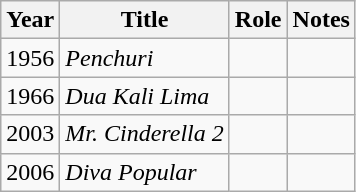<table class="wikitable">
<tr>
<th>Year</th>
<th>Title</th>
<th>Role</th>
<th>Notes</th>
</tr>
<tr>
<td>1956</td>
<td><em>Penchuri</em></td>
<td></td>
<td></td>
</tr>
<tr>
<td>1966</td>
<td><em>Dua Kali Lima</em></td>
<td></td>
<td></td>
</tr>
<tr>
<td>2003</td>
<td><em>Mr. Cinderella 2</em></td>
<td></td>
<td></td>
</tr>
<tr>
<td>2006</td>
<td><em>Diva Popular</em></td>
<td></td>
<td></td>
</tr>
</table>
